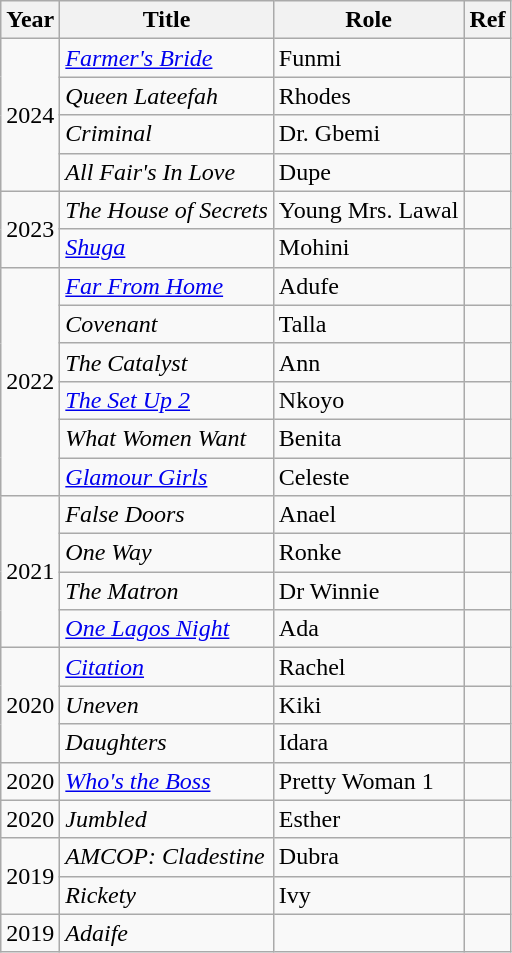<table class="wikitable">
<tr>
<th>Year</th>
<th>Title</th>
<th>Role</th>
<th>Ref</th>
</tr>
<tr>
<td rowspan="4">2024</td>
<td><em><a href='#'>Farmer's Bride</a></em></td>
<td>Funmi</td>
<td></td>
</tr>
<tr>
<td><em>Queen Lateefah</em></td>
<td>Rhodes</td>
<td></td>
</tr>
<tr>
<td><em>Criminal</em></td>
<td>Dr. Gbemi</td>
<td></td>
</tr>
<tr>
<td><em>All Fair's In Love</em></td>
<td>Dupe</td>
<td></td>
</tr>
<tr>
<td rowspan="2">2023</td>
<td><em>The House of Secrets</em></td>
<td>Young Mrs. Lawal</td>
<td></td>
</tr>
<tr>
<td><a href='#'><em>Shuga</em></a></td>
<td>Mohini</td>
<td></td>
</tr>
<tr>
<td rowspan="6">2022</td>
<td><a href='#'><em>Far From Home</em></a></td>
<td>Adufe</td>
<td></td>
</tr>
<tr>
<td><em>Covenant</em></td>
<td>Talla</td>
<td></td>
</tr>
<tr>
<td><em>The Catalyst</em></td>
<td>Ann</td>
<td></td>
</tr>
<tr>
<td><em><a href='#'>The Set Up 2</a></em></td>
<td>Nkoyo</td>
<td></td>
</tr>
<tr>
<td><em>What Women Want</em></td>
<td>Benita</td>
<td></td>
</tr>
<tr>
<td><a href='#'><em>Glamour Girls</em></a></td>
<td>Celeste</td>
<td></td>
</tr>
<tr>
<td rowspan="4">2021</td>
<td><em>False Doors</em></td>
<td>Anael</td>
<td></td>
</tr>
<tr>
<td><em>One Way</em></td>
<td>Ronke</td>
<td></td>
</tr>
<tr>
<td><em>The Matron</em></td>
<td>Dr Winnie</td>
<td></td>
</tr>
<tr>
<td><em><a href='#'>One Lagos Night</a></em></td>
<td>Ada</td>
<td></td>
</tr>
<tr>
<td rowspan="3">2020</td>
<td><a href='#'><em>Citation</em></a></td>
<td>Rachel</td>
<td></td>
</tr>
<tr>
<td><em>Uneven</em></td>
<td>Kiki</td>
<td></td>
</tr>
<tr>
<td><em>Daughters</em></td>
<td>Idara</td>
<td></td>
</tr>
<tr>
<td>2020</td>
<td><em><a href='#'>Who's the Boss</a></em></td>
<td>Pretty Woman 1</td>
<td></td>
</tr>
<tr>
<td>2020</td>
<td><em>Jumbled</em></td>
<td>Esther</td>
<td></td>
</tr>
<tr>
<td rowspan="2">2019</td>
<td><em>AMCOP: Cladestine</em></td>
<td>Dubra</td>
<td></td>
</tr>
<tr>
<td><em>Rickety</em></td>
<td>Ivy</td>
<td></td>
</tr>
<tr>
<td>2019</td>
<td><em>Adaife</em></td>
<td></td>
<td></td>
</tr>
</table>
